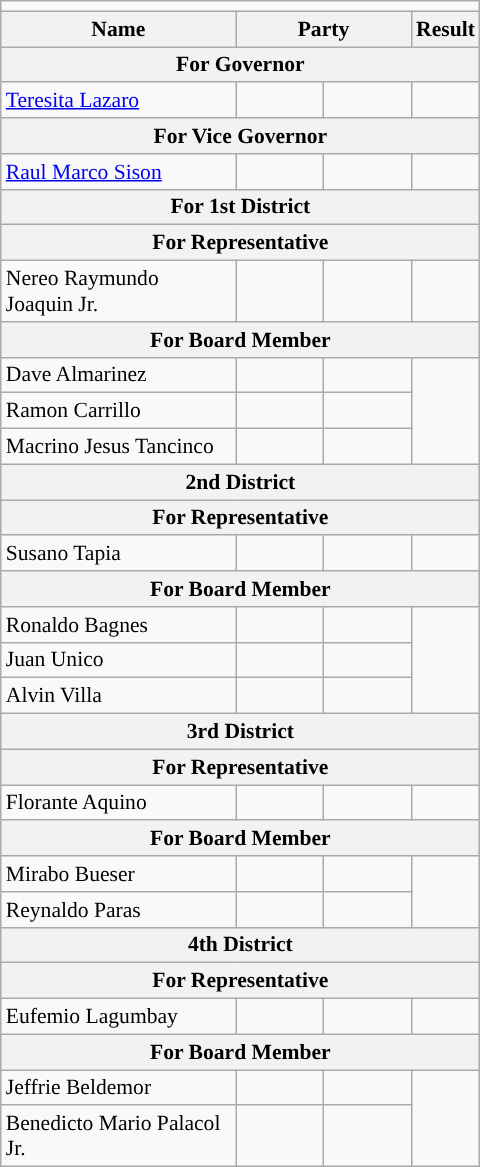<table class="wikitable" style="font-size:90%">
<tr>
<td colspan="4" style="color:inherit;background:"></td>
</tr>
<tr>
<th width="150px">Name</th>
<th colspan="2" width="110px">Party</th>
<th>Result</th>
</tr>
<tr>
<th colspan="4">For Governor</th>
</tr>
<tr>
<td><a href='#'>Teresita Lazaro</a></td>
<td></td>
<td></td>
</tr>
<tr>
<th colspan="4">For Vice Governor</th>
</tr>
<tr>
<td><a href='#'>Raul Marco Sison</a></td>
<td></td>
<td></td>
</tr>
<tr>
<th colspan="4">For 1st District</th>
</tr>
<tr>
<th colspan="4">For Representative</th>
</tr>
<tr>
<td>Nereo Raymundo Joaquin Jr.</td>
<td></td>
<td></td>
</tr>
<tr>
<th colspan="4">For Board Member</th>
</tr>
<tr>
<td>Dave Almarinez</td>
<td></td>
<td></td>
</tr>
<tr>
<td>Ramon Carrillo</td>
<td></td>
<td></td>
</tr>
<tr>
<td>Macrino Jesus Tancinco</td>
<td></td>
<td></td>
</tr>
<tr>
<th colspan="4">2nd District</th>
</tr>
<tr>
<th colspan="4">For Representative</th>
</tr>
<tr>
<td>Susano Tapia</td>
<td></td>
<td></td>
</tr>
<tr>
<th colspan="4">For Board Member</th>
</tr>
<tr>
<td>Ronaldo Bagnes</td>
<td></td>
<td></td>
</tr>
<tr>
<td>Juan Unico</td>
<td></td>
<td></td>
</tr>
<tr>
<td>Alvin Villa</td>
<td></td>
<td></td>
</tr>
<tr>
<th colspan="4">3rd District</th>
</tr>
<tr>
<th colspan="4">For Representative</th>
</tr>
<tr>
<td>Florante Aquino</td>
<td></td>
<td></td>
</tr>
<tr>
<th colspan="4">For Board Member</th>
</tr>
<tr>
<td>Mirabo Bueser</td>
<td></td>
<td></td>
</tr>
<tr>
<td>Reynaldo Paras</td>
<td></td>
<td></td>
</tr>
<tr>
<th colspan="4">4th District</th>
</tr>
<tr>
<th colspan="4">For Representative</th>
</tr>
<tr>
<td>Eufemio Lagumbay</td>
<td></td>
<td></td>
</tr>
<tr>
<th colspan="4">For Board Member</th>
</tr>
<tr>
<td>Jeffrie Beldemor</td>
<td></td>
<td></td>
</tr>
<tr>
<td>Benedicto Mario Palacol Jr.</td>
<td></td>
<td></td>
</tr>
</table>
